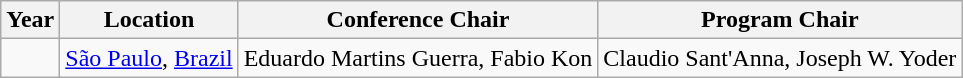<table class="wikitable">
<tr>
<th>Year</th>
<th>Location</th>
<th>Conference Chair</th>
<th>Program Chair</th>
</tr>
<tr>
<td></td>
<td><a href='#'>São Paulo</a>, <a href='#'>Brazil</a></td>
<td>Eduardo Martins Guerra, Fabio Kon</td>
<td>Claudio Sant'Anna, Joseph W. Yoder</td>
</tr>
</table>
